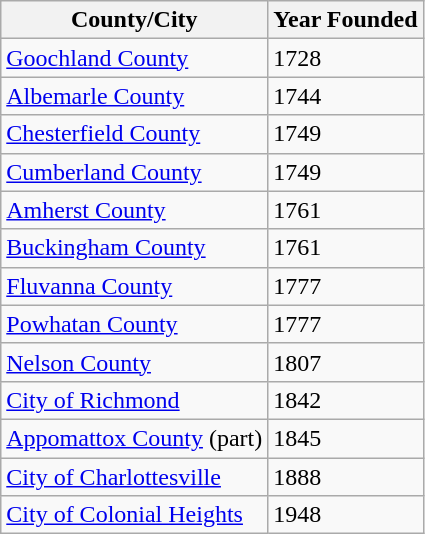<table class="wikitable sortable">
<tr>
<th>County/City</th>
<th>Year Founded</th>
</tr>
<tr>
<td><a href='#'>Goochland County</a></td>
<td>1728</td>
</tr>
<tr>
<td><a href='#'>Albemarle County</a></td>
<td>1744</td>
</tr>
<tr>
<td><a href='#'>Chesterfield County</a></td>
<td>1749</td>
</tr>
<tr>
<td><a href='#'>Cumberland County</a></td>
<td>1749</td>
</tr>
<tr>
<td><a href='#'>Amherst County</a></td>
<td>1761</td>
</tr>
<tr>
<td><a href='#'>Buckingham County</a></td>
<td>1761</td>
</tr>
<tr>
<td><a href='#'>Fluvanna County</a></td>
<td>1777</td>
</tr>
<tr>
<td><a href='#'>Powhatan County</a></td>
<td>1777</td>
</tr>
<tr>
<td><a href='#'>Nelson County</a></td>
<td>1807</td>
</tr>
<tr>
<td><a href='#'>City of Richmond</a></td>
<td>1842</td>
</tr>
<tr>
<td><a href='#'>Appomattox County</a> (part)</td>
<td>1845</td>
</tr>
<tr>
<td><a href='#'>City of Charlottesville</a></td>
<td>1888</td>
</tr>
<tr>
<td><a href='#'>City of Colonial Heights</a></td>
<td>1948</td>
</tr>
</table>
